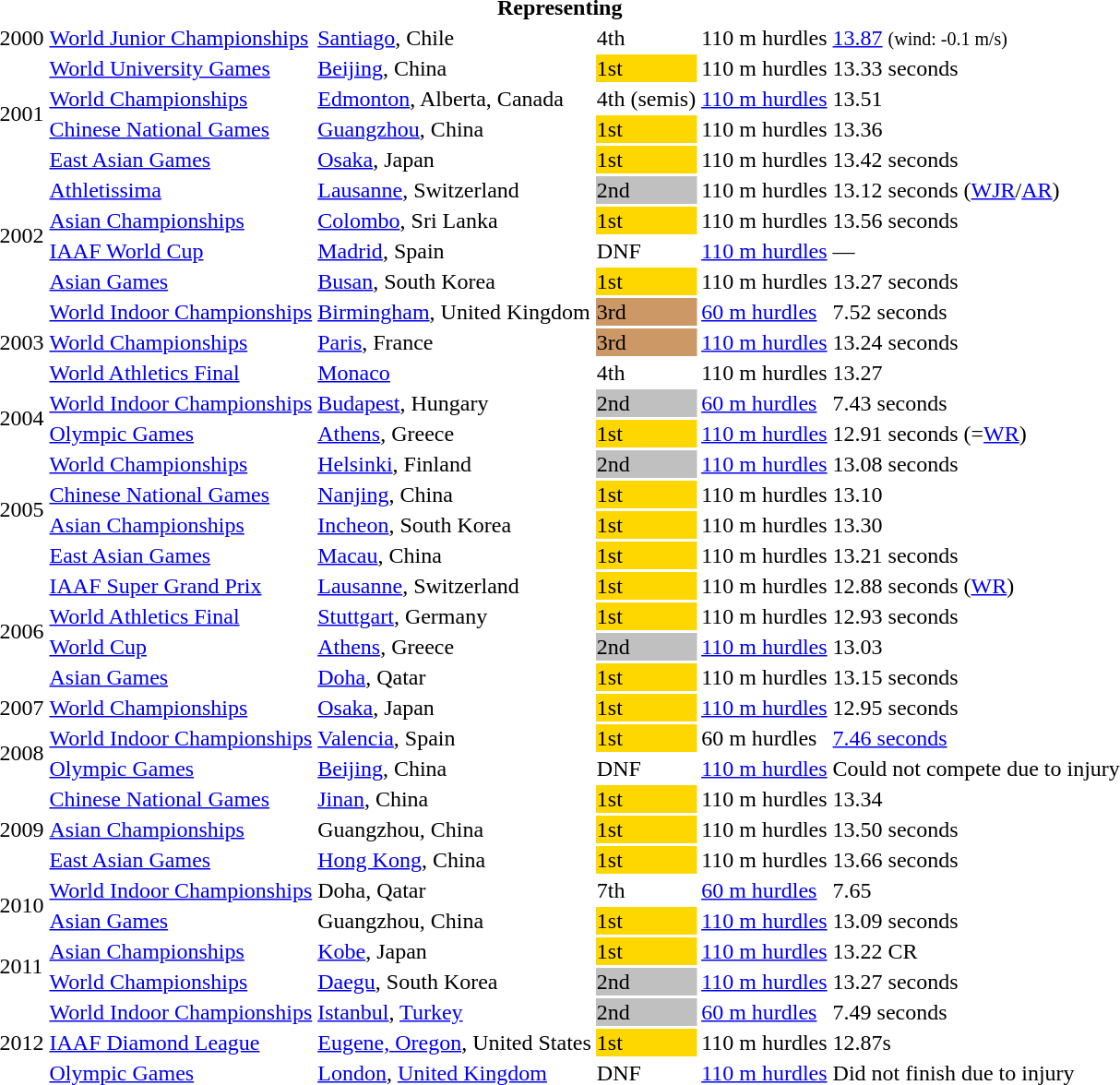<table>
<tr>
<th colspan=6>Representing </th>
</tr>
<tr>
<td>2000</td>
<td><a href='#'>World Junior Championships</a></td>
<td><a href='#'>Santiago</a>, Chile</td>
<td>4th</td>
<td>110 m hurdles</td>
<td><a href='#'>13.87</a> <small>(wind: -0.1 m/s)</small></td>
</tr>
<tr>
<td rowspan=4>2001</td>
<td><a href='#'>World University Games</a></td>
<td><a href='#'>Beijing</a>, China</td>
<td bgcolor=gold>1st</td>
<td>110 m hurdles</td>
<td>13.33 seconds</td>
</tr>
<tr>
<td><a href='#'>World Championships</a></td>
<td><a href='#'>Edmonton</a>, Alberta, Canada</td>
<td>4th (semis)</td>
<td><a href='#'>110 m hurdles</a></td>
<td>13.51</td>
</tr>
<tr>
<td><a href='#'>Chinese National Games</a></td>
<td><a href='#'>Guangzhou</a>, China</td>
<td bgcolor=gold>1st</td>
<td>110 m hurdles</td>
<td>13.36</td>
</tr>
<tr>
<td><a href='#'>East Asian Games</a></td>
<td><a href='#'>Osaka</a>, Japan</td>
<td bgcolor=gold>1st</td>
<td>110 m hurdles</td>
<td>13.42 seconds</td>
</tr>
<tr>
<td rowspan=4>2002</td>
<td><a href='#'>Athletissima</a></td>
<td><a href='#'>Lausanne</a>, Switzerland</td>
<td style="background:silver;">2nd</td>
<td>110 m hurdles</td>
<td>13.12 seconds (<a href='#'>WJR</a>/<a href='#'>AR</a>)</td>
</tr>
<tr>
<td><a href='#'>Asian Championships</a></td>
<td><a href='#'>Colombo</a>, Sri Lanka</td>
<td bgcolor=gold>1st</td>
<td>110 m hurdles</td>
<td>13.56 seconds</td>
</tr>
<tr>
<td><a href='#'>IAAF World Cup</a></td>
<td><a href='#'>Madrid</a>, Spain</td>
<td>DNF</td>
<td><a href='#'>110 m hurdles</a></td>
<td>—</td>
</tr>
<tr>
<td><a href='#'>Asian Games</a></td>
<td><a href='#'>Busan</a>, South Korea</td>
<td bgcolor=gold>1st</td>
<td>110 m hurdles</td>
<td>13.27 seconds</td>
</tr>
<tr>
<td rowspan=3>2003</td>
<td><a href='#'>World Indoor Championships</a></td>
<td><a href='#'>Birmingham</a>, United Kingdom</td>
<td style="background:#c96;">3rd</td>
<td><a href='#'>60 m hurdles</a></td>
<td>7.52 seconds</td>
</tr>
<tr>
<td><a href='#'>World Championships</a></td>
<td><a href='#'>Paris</a>, France</td>
<td style="background:#c96;">3rd</td>
<td><a href='#'>110 m hurdles</a></td>
<td>13.24 seconds</td>
</tr>
<tr>
<td><a href='#'>World Athletics Final</a></td>
<td><a href='#'>Monaco</a></td>
<td>4th</td>
<td>110 m hurdles</td>
<td>13.27</td>
</tr>
<tr>
<td rowspan=2>2004</td>
<td><a href='#'>World Indoor Championships</a></td>
<td><a href='#'>Budapest</a>, Hungary</td>
<td style="background:silver;">2nd</td>
<td><a href='#'>60 m hurdles</a></td>
<td>7.43 seconds</td>
</tr>
<tr>
<td><a href='#'>Olympic Games</a></td>
<td><a href='#'>Athens</a>, Greece</td>
<td bgcolor=gold>1st</td>
<td><a href='#'>110 m hurdles</a></td>
<td>12.91 seconds (=<a href='#'>WR</a>)</td>
</tr>
<tr>
<td rowspan=4>2005</td>
<td><a href='#'>World Championships</a></td>
<td><a href='#'>Helsinki</a>, Finland</td>
<td style="background:silver;">2nd</td>
<td><a href='#'>110 m hurdles</a></td>
<td>13.08 seconds</td>
</tr>
<tr>
<td><a href='#'>Chinese National Games</a></td>
<td><a href='#'>Nanjing</a>, China</td>
<td bgcolor=gold>1st</td>
<td>110 m hurdles</td>
<td>13.10</td>
</tr>
<tr>
<td><a href='#'>Asian Championships</a></td>
<td><a href='#'>Incheon</a>, South Korea</td>
<td bgcolor=gold>1st</td>
<td>110 m hurdles</td>
<td>13.30</td>
</tr>
<tr>
<td><a href='#'>East Asian Games</a></td>
<td><a href='#'>Macau</a>, China</td>
<td bgcolor=gold>1st</td>
<td>110 m hurdles</td>
<td>13.21 seconds</td>
</tr>
<tr>
<td rowspan=4>2006</td>
<td><a href='#'>IAAF Super Grand Prix</a></td>
<td><a href='#'>Lausanne</a>, Switzerland</td>
<td bgcolor=gold>1st</td>
<td>110 m hurdles</td>
<td>12.88 seconds (<a href='#'>WR</a>)</td>
</tr>
<tr>
<td><a href='#'>World Athletics Final</a></td>
<td><a href='#'>Stuttgart</a>, Germany</td>
<td bgcolor=gold>1st</td>
<td>110 m hurdles</td>
<td>12.93 seconds</td>
</tr>
<tr>
<td><a href='#'>World Cup</a></td>
<td><a href='#'>Athens</a>, Greece</td>
<td style="background:silver;">2nd</td>
<td><a href='#'>110 m hurdles</a></td>
<td>13.03</td>
</tr>
<tr>
<td><a href='#'>Asian Games</a></td>
<td><a href='#'>Doha</a>, Qatar</td>
<td bgcolor=gold>1st</td>
<td>110 m hurdles</td>
<td>13.15 seconds</td>
</tr>
<tr>
<td>2007</td>
<td><a href='#'>World Championships</a></td>
<td><a href='#'>Osaka</a>, Japan</td>
<td bgcolor=gold>1st</td>
<td><a href='#'>110 m hurdles</a></td>
<td>12.95 seconds</td>
</tr>
<tr>
<td rowspan=2>2008</td>
<td><a href='#'>World Indoor Championships</a></td>
<td><a href='#'>Valencia</a>, Spain</td>
<td bgcolor=gold>1st</td>
<td>60 m hurdles</td>
<td><a href='#'>7.46 seconds</a></td>
</tr>
<tr>
<td><a href='#'>Olympic Games</a></td>
<td><a href='#'>Beijing</a>, China</td>
<td>DNF</td>
<td><a href='#'>110 m hurdles</a></td>
<td>Could not compete due to injury</td>
</tr>
<tr>
<td rowspan=3>2009</td>
<td><a href='#'>Chinese National Games</a></td>
<td><a href='#'>Jinan</a>, China</td>
<td bgcolor=gold>1st</td>
<td>110 m hurdles</td>
<td>13.34</td>
</tr>
<tr>
<td><a href='#'>Asian Championships</a></td>
<td>Guangzhou, China</td>
<td bgcolor=gold>1st</td>
<td>110 m hurdles</td>
<td>13.50 seconds</td>
</tr>
<tr>
<td><a href='#'>East Asian Games</a></td>
<td><a href='#'>Hong Kong</a>, China</td>
<td bgcolor=gold>1st</td>
<td>110 m hurdles</td>
<td>13.66 seconds</td>
</tr>
<tr>
<td rowspan=2>2010</td>
<td><a href='#'>World Indoor Championships</a></td>
<td>Doha, Qatar</td>
<td>7th</td>
<td><a href='#'>60 m hurdles</a></td>
<td>7.65</td>
</tr>
<tr>
<td><a href='#'>Asian Games</a></td>
<td>Guangzhou, China</td>
<td bgcolor=gold>1st</td>
<td><a href='#'>110 m hurdles</a></td>
<td>13.09 seconds</td>
</tr>
<tr>
<td rowspan=2>2011</td>
<td><a href='#'>Asian Championships</a></td>
<td><a href='#'>Kobe</a>, Japan</td>
<td bgcolor=gold>1st</td>
<td><a href='#'>110 m hurdles</a></td>
<td>13.22 CR</td>
</tr>
<tr>
<td><a href='#'>World Championships</a></td>
<td><a href='#'>Daegu</a>, South Korea</td>
<td style="background:silver;">2nd</td>
<td><a href='#'>110 m hurdles</a></td>
<td>13.27 seconds</td>
</tr>
<tr>
<td rowspan=3>2012</td>
<td><a href='#'>World Indoor Championships</a></td>
<td><a href='#'>Istanbul</a>, <a href='#'>Turkey</a></td>
<td style="background:silver;">2nd</td>
<td><a href='#'>60 m hurdles</a></td>
<td>7.49 seconds</td>
</tr>
<tr>
<td><a href='#'>IAAF Diamond League</a></td>
<td><a href='#'>Eugene, Oregon</a>, United States</td>
<td bgcolor=gold>1st</td>
<td>110 m hurdles</td>
<td>12.87s</td>
</tr>
<tr>
<td><a href='#'>Olympic Games</a></td>
<td><a href='#'>London</a>, <a href='#'>United Kingdom</a></td>
<td>DNF</td>
<td><a href='#'>110 m hurdles</a></td>
<td>Did not finish due to injury</td>
</tr>
</table>
